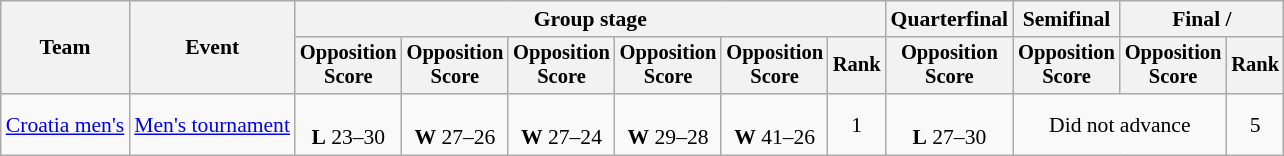<table class="wikitable" style="font-size:90%">
<tr>
<th rowspan=2>Team</th>
<th rowspan=2>Event</th>
<th colspan=6>Group stage</th>
<th>Quarterfinal</th>
<th>Semifinal</th>
<th colspan=2>Final / </th>
</tr>
<tr style="font-size:95%">
<th>Opposition<br>Score</th>
<th>Opposition<br>Score</th>
<th>Opposition<br>Score</th>
<th>Opposition<br>Score</th>
<th>Opposition<br>Score</th>
<th>Rank</th>
<th>Opposition<br>Score</th>
<th>Opposition<br>Score</th>
<th>Opposition<br>Score</th>
<th>Rank</th>
</tr>
<tr align=center>
<td align=left><a href='#'>Croatia men's</a></td>
<td align=left><a href='#'>Men's tournament</a></td>
<td><br><strong>L</strong> 23–30</td>
<td><br><strong>W</strong> 27–26</td>
<td><br><strong>W</strong> 27–24</td>
<td><br><strong>W</strong> 29–28</td>
<td><br><strong>W</strong> 41–26</td>
<td>1</td>
<td><br><strong>L</strong> 27–30</td>
<td colspan=2>Did not advance</td>
<td>5</td>
</tr>
</table>
